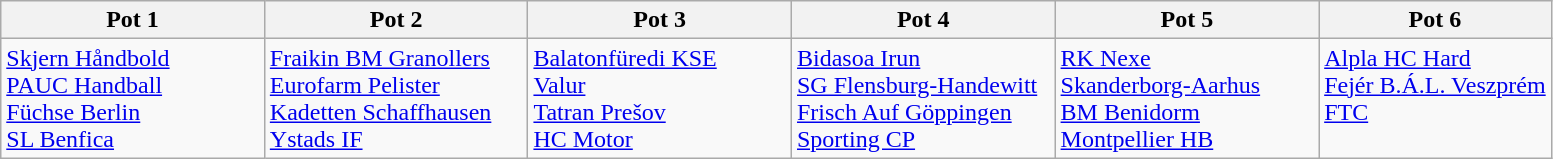<table class="wikitable">
<tr>
<th width=17%>Pot 1</th>
<th width=17%>Pot 2</th>
<th width=17%>Pot 3</th>
<th width=17%>Pot 4</th>
<th width=17%>Pot 5</th>
<th width=17%>Pot 6</th>
</tr>
<tr>
<td valign="top"> <a href='#'>Skjern Håndbold</a><br> <a href='#'>PAUC Handball</a><br> <a href='#'>Füchse Berlin</a><br> <a href='#'>SL Benfica</a></td>
<td valign="top"> <a href='#'>Fraikin BM Granollers</a><br> <a href='#'>Eurofarm Pelister</a><br> <a href='#'>Kadetten Schaffhausen</a><br> <a href='#'>Ystads IF</a></td>
<td valign="top"> <a href='#'>Balatonfüredi KSE</a><br> <a href='#'>Valur</a><br> <a href='#'>Tatran Prešov</a><br> <a href='#'>HC Motor</a></td>
<td valign="top"> <a href='#'>Bidasoa Irun</a><br> <a href='#'>SG Flensburg-Handewitt</a><br> <a href='#'>Frisch Auf Göppingen</a><br> <a href='#'>Sporting CP</a></td>
<td valign="top"> <a href='#'>RK Nexe</a><br> <a href='#'>Skanderborg-Aarhus</a><br> <a href='#'>BM Benidorm</a><br> <a href='#'>Montpellier HB</a></td>
<td valign="top"> <a href='#'>Alpla HC Hard</a><br> <a href='#'>Fejér B.Á.L. Veszprém</a><br> <a href='#'>FTC</a><br></td>
</tr>
</table>
